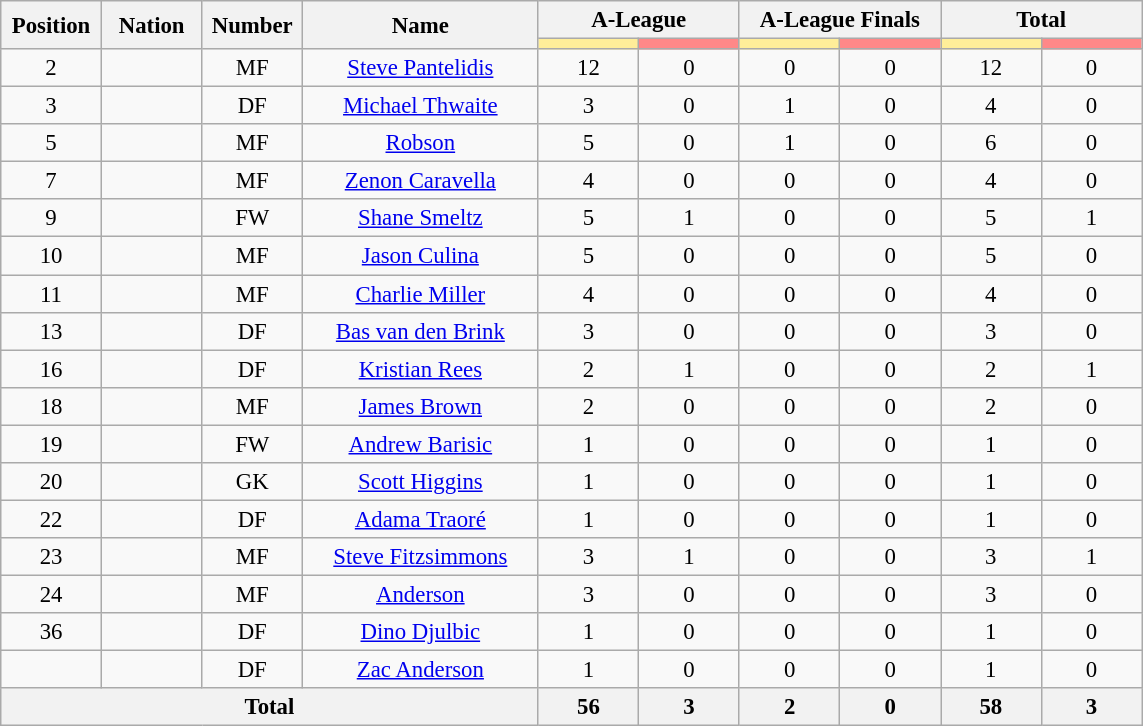<table class="wikitable" style="font-size: 95%; text-align: center;">
<tr>
<th rowspan=2 width=60>Position</th>
<th rowspan=2 width=60>Nation</th>
<th rowspan=2 width=60>Number</th>
<th rowspan=2 width=150>Name</th>
<th colspan=2>A-League</th>
<th colspan=2>A-League Finals</th>
<th colspan=2>Total</th>
</tr>
<tr>
<th style="width:60px; background:#fe9;"></th>
<th style="width:60px; background:#ff8888;"></th>
<th style="width:60px; background:#fe9;"></th>
<th style="width:60px; background:#ff8888;"></th>
<th style="width:60px; background:#fe9;"></th>
<th style="width:60px; background:#ff8888;"></th>
</tr>
<tr>
<td>2</td>
<td></td>
<td>MF</td>
<td><a href='#'>Steve Pantelidis</a></td>
<td>12</td>
<td>0</td>
<td>0</td>
<td>0</td>
<td>12</td>
<td>0</td>
</tr>
<tr>
<td>3</td>
<td></td>
<td>DF</td>
<td><a href='#'>Michael Thwaite</a></td>
<td>3</td>
<td>0</td>
<td>1</td>
<td>0</td>
<td>4</td>
<td>0</td>
</tr>
<tr>
<td>5</td>
<td></td>
<td>MF</td>
<td><a href='#'>Robson</a></td>
<td>5</td>
<td>0</td>
<td>1</td>
<td>0</td>
<td>6</td>
<td>0</td>
</tr>
<tr>
<td>7</td>
<td></td>
<td>MF</td>
<td><a href='#'>Zenon Caravella</a></td>
<td>4</td>
<td>0</td>
<td>0</td>
<td>0</td>
<td>4</td>
<td>0</td>
</tr>
<tr>
<td>9</td>
<td></td>
<td>FW</td>
<td><a href='#'>Shane Smeltz</a></td>
<td>5</td>
<td>1</td>
<td>0</td>
<td>0</td>
<td>5</td>
<td>1</td>
</tr>
<tr>
<td>10</td>
<td></td>
<td>MF</td>
<td><a href='#'>Jason Culina</a></td>
<td>5</td>
<td>0</td>
<td>0</td>
<td>0</td>
<td>5</td>
<td>0</td>
</tr>
<tr>
<td>11</td>
<td></td>
<td>MF</td>
<td><a href='#'>Charlie Miller</a></td>
<td>4</td>
<td>0</td>
<td>0</td>
<td>0</td>
<td>4</td>
<td>0</td>
</tr>
<tr>
<td>13</td>
<td></td>
<td>DF</td>
<td><a href='#'>Bas van den Brink</a></td>
<td>3</td>
<td>0</td>
<td>0</td>
<td>0</td>
<td>3</td>
<td>0</td>
</tr>
<tr>
<td>16</td>
<td></td>
<td>DF</td>
<td><a href='#'>Kristian Rees</a></td>
<td>2</td>
<td>1</td>
<td>0</td>
<td>0</td>
<td>2</td>
<td>1</td>
</tr>
<tr>
<td>18</td>
<td></td>
<td>MF</td>
<td><a href='#'>James Brown</a></td>
<td>2</td>
<td>0</td>
<td>0</td>
<td>0</td>
<td>2</td>
<td>0</td>
</tr>
<tr>
<td>19</td>
<td></td>
<td>FW</td>
<td><a href='#'>Andrew Barisic</a></td>
<td>1</td>
<td>0</td>
<td>0</td>
<td>0</td>
<td>1</td>
<td>0</td>
</tr>
<tr>
<td>20</td>
<td></td>
<td>GK</td>
<td><a href='#'>Scott Higgins</a></td>
<td>1</td>
<td>0</td>
<td>0</td>
<td>0</td>
<td>1</td>
<td>0</td>
</tr>
<tr>
<td>22</td>
<td></td>
<td>DF</td>
<td><a href='#'>Adama Traoré</a></td>
<td>1</td>
<td>0</td>
<td>0</td>
<td>0</td>
<td>1</td>
<td>0</td>
</tr>
<tr>
<td>23</td>
<td></td>
<td>MF</td>
<td><a href='#'>Steve Fitzsimmons</a></td>
<td>3</td>
<td>1</td>
<td>0</td>
<td>0</td>
<td>3</td>
<td>1</td>
</tr>
<tr>
<td>24</td>
<td></td>
<td>MF</td>
<td><a href='#'>Anderson</a></td>
<td>3</td>
<td>0</td>
<td>0</td>
<td>0</td>
<td>3</td>
<td>0</td>
</tr>
<tr>
<td>36</td>
<td></td>
<td>DF</td>
<td><a href='#'>Dino Djulbic</a></td>
<td>1</td>
<td>0</td>
<td>0</td>
<td>0</td>
<td>1</td>
<td>0</td>
</tr>
<tr>
<td></td>
<td></td>
<td>DF</td>
<td><a href='#'>Zac Anderson</a></td>
<td>1</td>
<td>0</td>
<td>0</td>
<td>0</td>
<td>1</td>
<td>0</td>
</tr>
<tr>
<th colspan=4>Total</th>
<th>56</th>
<th>3</th>
<th>2</th>
<th>0</th>
<th>58</th>
<th>3</th>
</tr>
</table>
